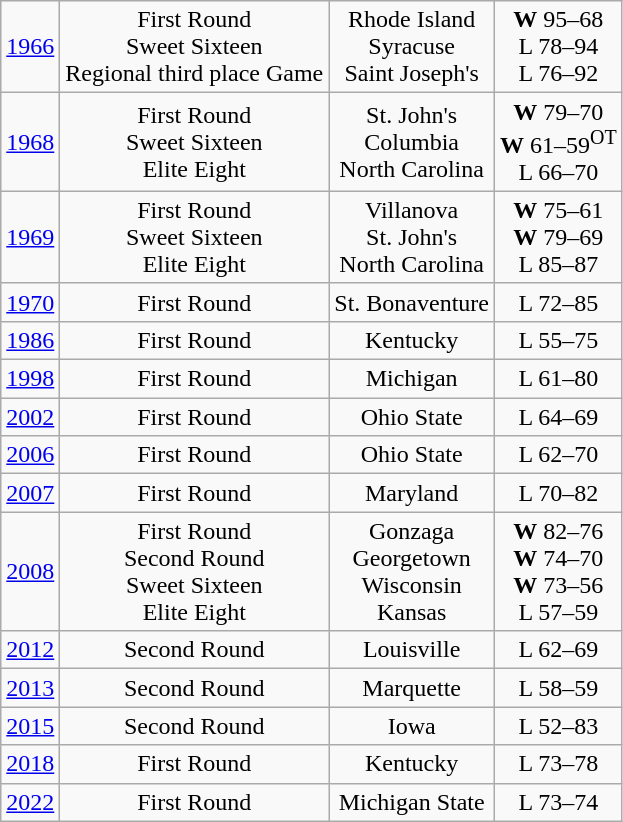<table class="wikitable">
<tr align="center">
<td><a href='#'>1966</a></td>
<td>First Round<br>Sweet Sixteen<br>Regional third place Game</td>
<td>Rhode Island<br>Syracuse<br>Saint Joseph's</td>
<td><strong>W</strong> 95–68<br>L 78–94<br>L 76–92</td>
</tr>
<tr align="center">
<td><a href='#'>1968</a></td>
<td>First Round<br>Sweet Sixteen<br>Elite Eight</td>
<td>St. John's<br>Columbia<br>North Carolina</td>
<td><strong>W</strong> 79–70<br><strong>W</strong> 61–59<sup>OT</sup><br>L 66–70</td>
</tr>
<tr align="center">
<td><a href='#'>1969</a></td>
<td>First Round<br>Sweet Sixteen<br>Elite Eight</td>
<td>Villanova<br>St. John's<br>North Carolina</td>
<td><strong>W</strong> 75–61<br><strong>W</strong> 79–69<br>L 85–87</td>
</tr>
<tr align="center">
<td><a href='#'>1970</a></td>
<td>First Round</td>
<td>St. Bonaventure</td>
<td>L 72–85</td>
</tr>
<tr align="center">
<td><a href='#'>1986</a></td>
<td>First Round</td>
<td>Kentucky</td>
<td>L 55–75</td>
</tr>
<tr align="center">
<td><a href='#'>1998</a></td>
<td>First Round</td>
<td>Michigan</td>
<td>L 61–80</td>
</tr>
<tr align="center">
<td><a href='#'>2002</a></td>
<td>First Round</td>
<td>Ohio State</td>
<td>L 64–69</td>
</tr>
<tr align="center">
<td><a href='#'>2006</a></td>
<td>First Round</td>
<td>Ohio State</td>
<td>L 62–70</td>
</tr>
<tr align="center">
<td><a href='#'>2007</a></td>
<td>First Round</td>
<td>Maryland</td>
<td>L 70–82</td>
</tr>
<tr align="center">
<td><a href='#'>2008</a></td>
<td>First Round<br>Second Round<br>Sweet Sixteen<br>Elite Eight</td>
<td>Gonzaga<br>Georgetown<br>Wisconsin<br>Kansas</td>
<td><strong>W</strong> 82–76<br><strong>W</strong> 74–70<br><strong>W</strong> 73–56<br>L 57–59</td>
</tr>
<tr align="center">
<td><a href='#'>2012</a></td>
<td>Second Round</td>
<td>Louisville</td>
<td>L 62–69</td>
</tr>
<tr align="center">
<td><a href='#'>2013</a></td>
<td>Second Round</td>
<td>Marquette</td>
<td>L 58–59</td>
</tr>
<tr align="center">
<td><a href='#'>2015</a></td>
<td>Second Round</td>
<td>Iowa</td>
<td>L 52–83</td>
</tr>
<tr align="center">
<td><a href='#'>2018</a></td>
<td>First Round</td>
<td>Kentucky</td>
<td>L 73–78</td>
</tr>
<tr align="center">
<td><a href='#'>2022</a></td>
<td>First Round</td>
<td>Michigan State</td>
<td>L 73–74</td>
</tr>
</table>
